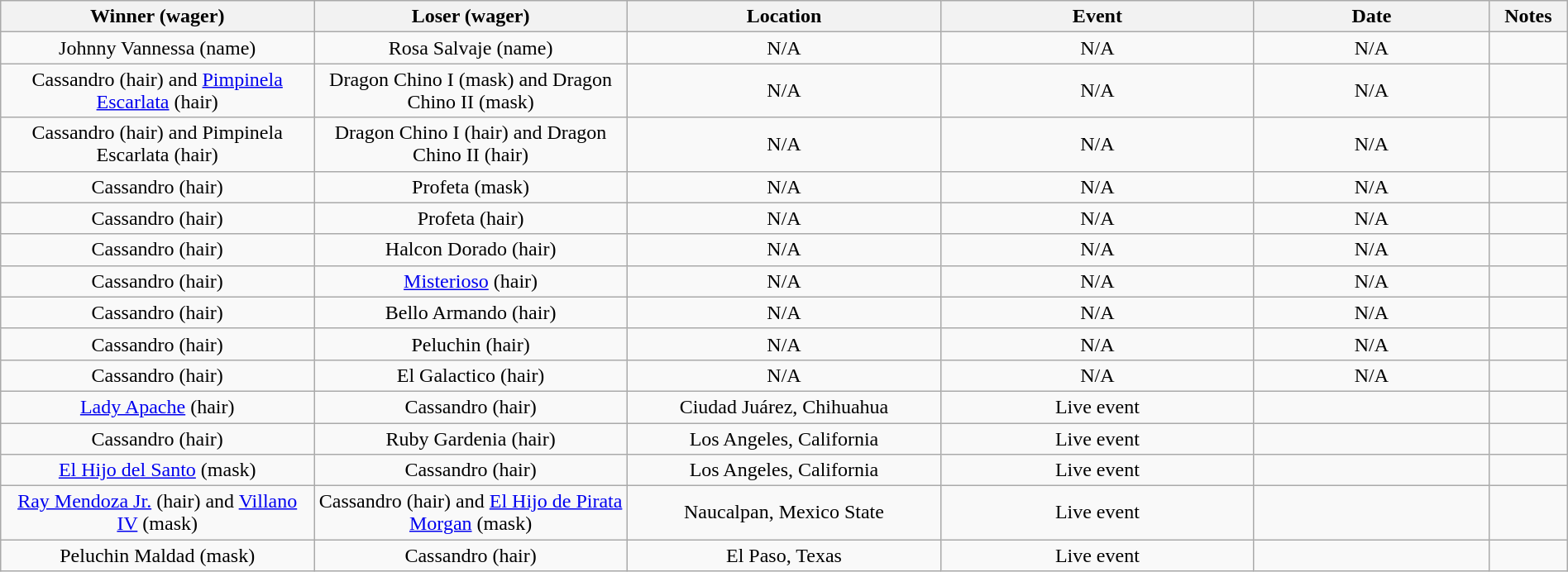<table class="wikitable sortable" width=100%  style="text-align: center">
<tr>
<th width=20% scope="col">Winner (wager)</th>
<th width=20% scope="col">Loser (wager)</th>
<th width=20% scope="col">Location</th>
<th width=20% scope="col">Event</th>
<th width=15% scope="col">Date</th>
<th class="unsortable" width=5% scope="col">Notes</th>
</tr>
<tr>
<td>Johnny Vannessa (name)</td>
<td>Rosa Salvaje (name)</td>
<td>N/A</td>
<td>N/A</td>
<td>N/A</td>
<td></td>
</tr>
<tr>
<td>Cassandro (hair) and <a href='#'>Pimpinela Escarlata</a> (hair)</td>
<td>Dragon Chino I (mask) and Dragon Chino II (mask)</td>
<td>N/A</td>
<td>N/A</td>
<td>N/A</td>
<td></td>
</tr>
<tr>
<td>Cassandro (hair) and Pimpinela Escarlata (hair)</td>
<td>Dragon Chino I (hair) and Dragon Chino II (hair)</td>
<td>N/A</td>
<td>N/A</td>
<td>N/A</td>
<td> </td>
</tr>
<tr>
<td>Cassandro (hair)</td>
<td>Profeta (mask)</td>
<td>N/A</td>
<td>N/A</td>
<td>N/A</td>
<td> </td>
</tr>
<tr>
<td>Cassandro (hair)</td>
<td>Profeta (hair)</td>
<td>N/A</td>
<td>N/A</td>
<td>N/A</td>
<td></td>
</tr>
<tr>
<td>Cassandro (hair)</td>
<td>Halcon Dorado (hair)</td>
<td>N/A</td>
<td>N/A</td>
<td>N/A</td>
<td> </td>
</tr>
<tr>
<td>Cassandro (hair)</td>
<td><a href='#'>Misterioso</a> (hair)</td>
<td>N/A</td>
<td>N/A</td>
<td>N/A</td>
<td></td>
</tr>
<tr>
<td>Cassandro (hair)</td>
<td>Bello Armando (hair)</td>
<td>N/A</td>
<td>N/A</td>
<td>N/A</td>
<td> </td>
</tr>
<tr>
<td>Cassandro (hair)</td>
<td>Peluchin (hair)</td>
<td>N/A</td>
<td>N/A</td>
<td>N/A</td>
<td> </td>
</tr>
<tr>
<td>Cassandro (hair)</td>
<td>El Galactico (hair)</td>
<td>N/A</td>
<td>N/A</td>
<td>N/A</td>
<td> </td>
</tr>
<tr>
<td><a href='#'>Lady Apache</a> (hair)</td>
<td>Cassandro (hair)</td>
<td>Ciudad Juárez, Chihuahua</td>
<td>Live event</td>
<td></td>
<td></td>
</tr>
<tr>
<td>Cassandro (hair)</td>
<td>Ruby Gardenia (hair)</td>
<td>Los Angeles, California</td>
<td>Live event</td>
<td></td>
<td></td>
</tr>
<tr>
<td><a href='#'>El Hijo del Santo</a> (mask)</td>
<td>Cassandro (hair)</td>
<td>Los Angeles, California</td>
<td>Live event</td>
<td></td>
<td></td>
</tr>
<tr>
<td><a href='#'>Ray Mendoza Jr.</a> (hair) and <a href='#'>Villano IV</a> (mask)</td>
<td>Cassandro (hair) and <a href='#'>El Hijo de Pirata Morgan</a> (mask)</td>
<td>Naucalpan, Mexico State</td>
<td>Live event</td>
<td></td>
<td></td>
</tr>
<tr>
<td>Peluchin Maldad (mask)</td>
<td>Cassandro (hair)</td>
<td>El Paso, Texas</td>
<td>Live event</td>
<td></td>
<td></td>
</tr>
</table>
